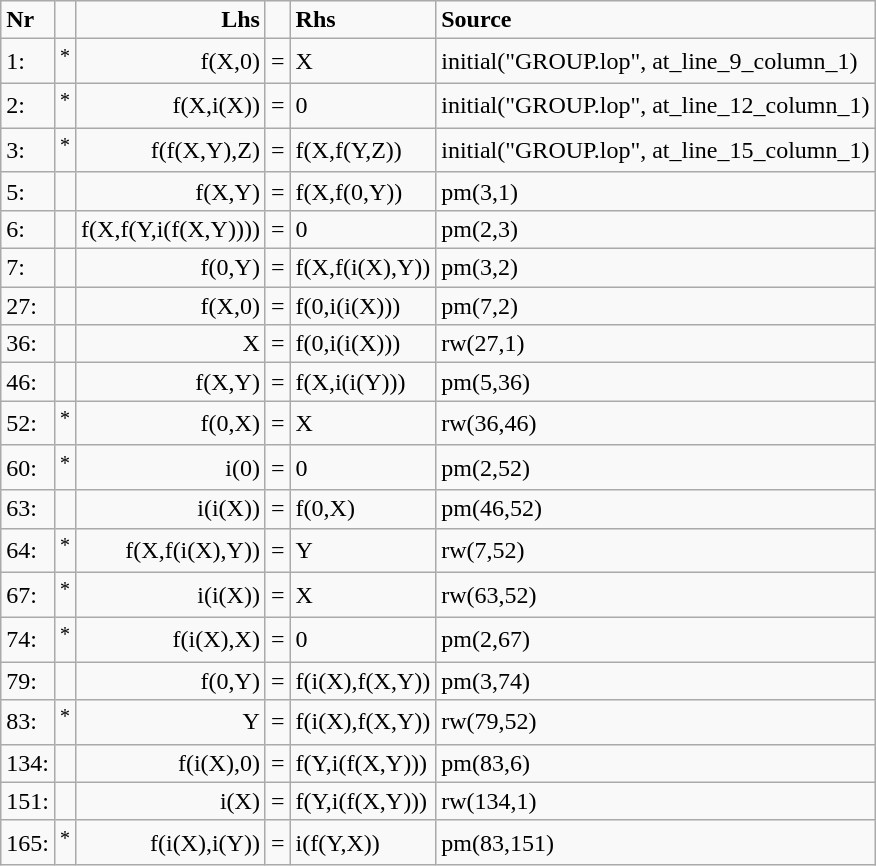<table class=wikitable>
<tr>
<td><strong>Nr</strong></td>
<td></td>
<td ALIGN=RIGHT><strong>Lhs</strong></td>
<td></td>
<td><strong>Rhs</strong></td>
<td><strong>Source</strong></td>
</tr>
<tr>
<td>1:</td>
<td><sup>*</sup></td>
<td ALIGN=RIGHT>f(X,0)</td>
<td>=</td>
<td>X</td>
<td>initial("GROUP.lop", at_line_9_column_1)</td>
</tr>
<tr>
<td>2:</td>
<td><sup>*</sup></td>
<td ALIGN=RIGHT>f(X,i(X))</td>
<td>=</td>
<td>0</td>
<td>initial("GROUP.lop", at_line_12_column_1)</td>
</tr>
<tr>
<td>3:</td>
<td><sup>*</sup></td>
<td ALIGN=RIGHT>f(f(X,Y),Z)</td>
<td>=</td>
<td>f(X,f(Y,Z))</td>
<td>initial("GROUP.lop", at_line_15_column_1)</td>
</tr>
<tr>
<td>5:</td>
<td></td>
<td ALIGN=RIGHT>f(X,Y)</td>
<td>=</td>
<td>f(X,f(0,Y))</td>
<td>pm(3,1)</td>
</tr>
<tr>
<td>6:</td>
<td></td>
<td ALIGN=RIGHT>f(X,f(Y,i(f(X,Y))))</td>
<td>=</td>
<td>0</td>
<td>pm(2,3)</td>
</tr>
<tr>
<td>7:</td>
<td></td>
<td ALIGN=RIGHT>f(0,Y)</td>
<td>=</td>
<td>f(X,f(i(X),Y))</td>
<td>pm(3,2)</td>
</tr>
<tr>
<td>27:</td>
<td></td>
<td ALIGN=RIGHT>f(X,0)</td>
<td>=</td>
<td>f(0,i(i(X)))</td>
<td>pm(7,2)</td>
</tr>
<tr>
<td>36:</td>
<td></td>
<td ALIGN=RIGHT>X</td>
<td>=</td>
<td>f(0,i(i(X)))</td>
<td>rw(27,1)</td>
</tr>
<tr>
<td>46:</td>
<td></td>
<td ALIGN=RIGHT>f(X,Y)</td>
<td>=</td>
<td>f(X,i(i(Y)))</td>
<td>pm(5,36)</td>
</tr>
<tr>
<td>52:</td>
<td><sup>*</sup></td>
<td ALIGN=RIGHT>f(0,X)</td>
<td>=</td>
<td>X</td>
<td>rw(36,46)</td>
</tr>
<tr>
<td>60:</td>
<td><sup>*</sup></td>
<td ALIGN=RIGHT>i(0)</td>
<td>=</td>
<td>0</td>
<td>pm(2,52)</td>
</tr>
<tr>
<td>63:</td>
<td></td>
<td ALIGN=RIGHT>i(i(X))</td>
<td>=</td>
<td>f(0,X)</td>
<td>pm(46,52)</td>
</tr>
<tr>
<td>64:</td>
<td><sup>*</sup></td>
<td ALIGN=RIGHT>f(X,f(i(X),Y))</td>
<td>=</td>
<td>Y</td>
<td>rw(7,52)</td>
</tr>
<tr>
<td>67:</td>
<td><sup>*</sup></td>
<td ALIGN=RIGHT>i(i(X))</td>
<td>=</td>
<td>X</td>
<td>rw(63,52)</td>
</tr>
<tr>
<td>74:</td>
<td><sup>*</sup></td>
<td ALIGN=RIGHT>f(i(X),X)</td>
<td>=</td>
<td>0</td>
<td>pm(2,67)</td>
</tr>
<tr>
<td>79:</td>
<td></td>
<td ALIGN=RIGHT>f(0,Y)</td>
<td>=</td>
<td>f(i(X),f(X,Y))</td>
<td>pm(3,74)</td>
</tr>
<tr>
<td>83:</td>
<td><sup>*</sup></td>
<td ALIGN=RIGHT>Y</td>
<td>=</td>
<td>f(i(X),f(X,Y))</td>
<td>rw(79,52)</td>
</tr>
<tr>
<td>134:</td>
<td></td>
<td ALIGN=RIGHT>f(i(X),0)</td>
<td>=</td>
<td>f(Y,i(f(X,Y)))</td>
<td>pm(83,6)</td>
</tr>
<tr>
<td>151:</td>
<td></td>
<td ALIGN=RIGHT>i(X)</td>
<td>=</td>
<td>f(Y,i(f(X,Y)))</td>
<td>rw(134,1)</td>
</tr>
<tr>
<td>165:</td>
<td><sup>*</sup></td>
<td ALIGN=RIGHT>f(i(X),i(Y))</td>
<td>=</td>
<td>i(f(Y,X))</td>
<td>pm(83,151)</td>
</tr>
</table>
